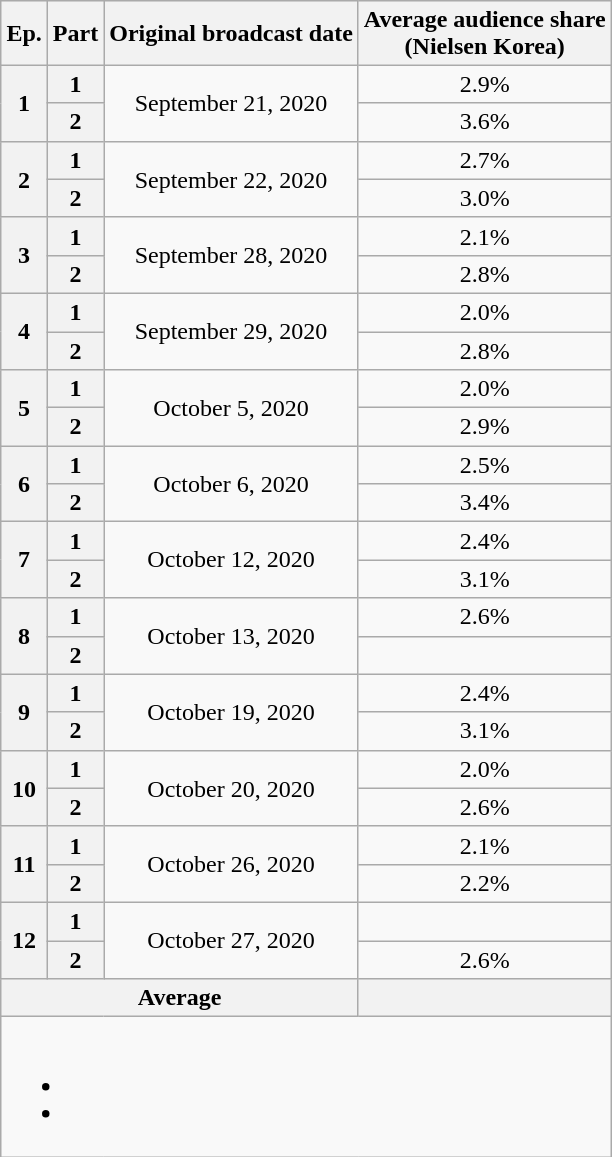<table class="wikitable" style="text-align:center;max-width:450px; margin-left: auto; margin-right: auto; border: none;">
<tr>
</tr>
<tr>
<th>Ep.</th>
<th>Part</th>
<th>Original broadcast date</th>
<th>Average audience share<br>(Nielsen Korea)</th>
</tr>
<tr>
<th rowspan="2">1</th>
<th>1</th>
<td rowspan="2">September 21, 2020</td>
<td>2.9%</td>
</tr>
<tr>
<th>2</th>
<td>3.6%</td>
</tr>
<tr>
<th rowspan="2">2</th>
<th>1</th>
<td rowspan="2">September 22, 2020</td>
<td>2.7%</td>
</tr>
<tr>
<th>2</th>
<td>3.0%</td>
</tr>
<tr>
<th rowspan="2">3</th>
<th>1</th>
<td rowspan="2">September 28, 2020</td>
<td>2.1%</td>
</tr>
<tr>
<th>2</th>
<td>2.8%</td>
</tr>
<tr>
<th rowspan="2">4</th>
<th>1</th>
<td rowspan="2">September 29, 2020</td>
<td>2.0%</td>
</tr>
<tr>
<th>2</th>
<td>2.8%</td>
</tr>
<tr>
<th rowspan="2">5</th>
<th>1</th>
<td rowspan="2">October 5, 2020</td>
<td>2.0%</td>
</tr>
<tr>
<th>2</th>
<td>2.9%</td>
</tr>
<tr>
<th rowspan="2">6</th>
<th>1</th>
<td rowspan="2">October 6, 2020</td>
<td>2.5%</td>
</tr>
<tr>
<th>2</th>
<td>3.4%</td>
</tr>
<tr>
<th rowspan="2">7</th>
<th>1</th>
<td rowspan="2">October 12, 2020</td>
<td>2.4%</td>
</tr>
<tr>
<th>2</th>
<td>3.1%</td>
</tr>
<tr>
<th rowspan="2">8</th>
<th>1</th>
<td rowspan="2">October 13, 2020</td>
<td>2.6%</td>
</tr>
<tr>
<th>2</th>
<td><strong></strong></td>
</tr>
<tr>
<th rowspan="2">9</th>
<th>1</th>
<td rowspan="2">October 19, 2020</td>
<td>2.4%</td>
</tr>
<tr>
<th>2</th>
<td>3.1%</td>
</tr>
<tr>
<th rowspan="2">10</th>
<th>1</th>
<td rowspan="2">October 20, 2020</td>
<td>2.0%</td>
</tr>
<tr>
<th>2</th>
<td>2.6%</td>
</tr>
<tr>
<th rowspan="2">11</th>
<th>1</th>
<td rowspan="2">October 26, 2020</td>
<td>2.1%</td>
</tr>
<tr>
<th>2</th>
<td>2.2%</td>
</tr>
<tr>
<th rowspan="2">12</th>
<th>1</th>
<td rowspan="2">October 27, 2020</td>
<td><strong></strong></td>
</tr>
<tr>
<th>2</th>
<td>2.6%</td>
</tr>
<tr>
<th colspan="3">Average</th>
<th></th>
</tr>
<tr>
<td colspan="5"><br><ul><li></li><li></li></ul></td>
</tr>
</table>
